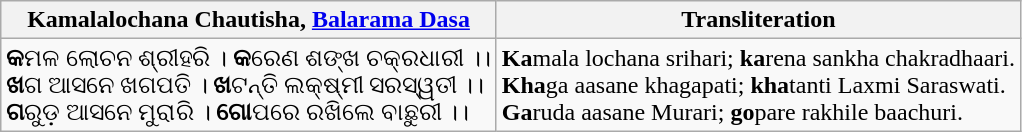<table class="wikitable">
<tr>
<th><strong>Kamalalochana Chautisha</strong>, <a href='#'>Balarama Dasa</a></th>
<th>Transliteration</th>
</tr>
<tr>
<td><strong>କ</strong>ମଳ ଲୋଚନ ଶ୍ରୀହରି । <strong>କ</strong>ରେଣ ଶଙ୍ଖ ଚକ୍ରଧାରୀ ।।<br><strong>ଖ</strong>ଗ ଆସନେ ଖଗପତି । <strong>ଖ</strong>ଟନ୍ତି ଲକ୍ଷ୍ମୀ ସରସ୍ୱତୀ ।।<br><strong>ଗ</strong>ରୁଡ଼ ଆସନେ ମୁରାରି । <strong>ଗୋ</strong>ପରେ ରଖିଲେ ବାଛୁରୀ ।।</td>
<td><strong>Ka</strong>mala lochana srihari; <strong>ka</strong>rena sankha chakradhaari.<br><strong>Kha</strong>ga aasane khagapati; <strong>kha</strong>tanti Laxmi Saraswati.<br><strong>Ga</strong>ruda aasane Murari; <strong>go</strong>pare rakhile baachuri.</td>
</tr>
</table>
